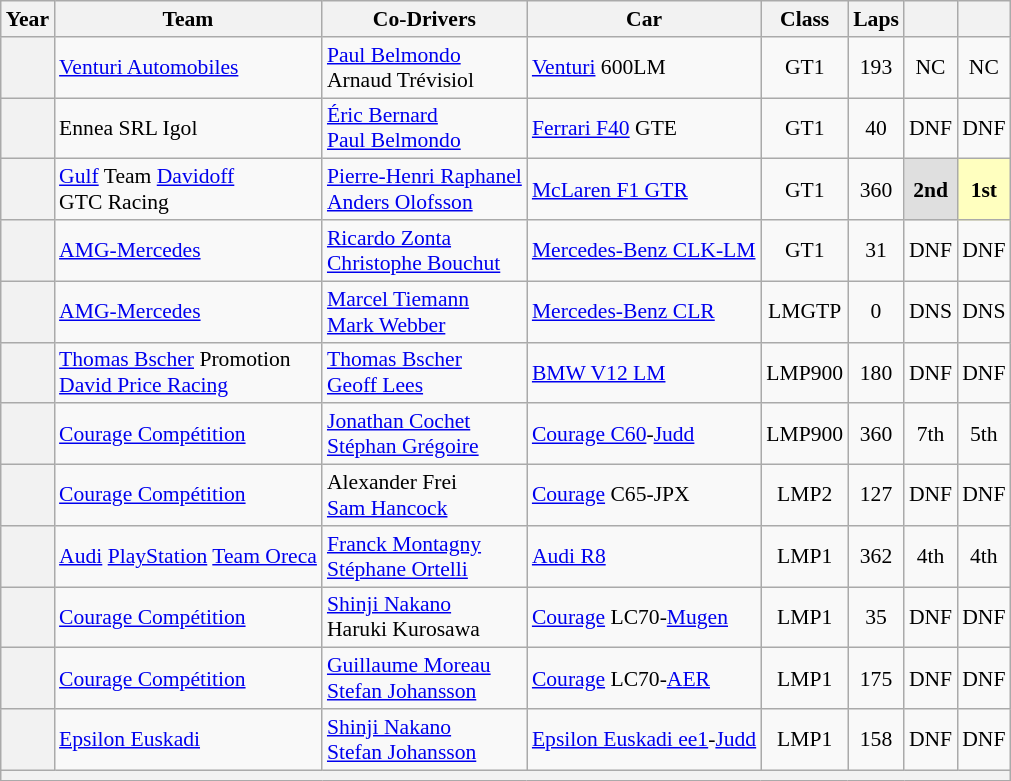<table class="wikitable" style="text-align:center; font-size:90%">
<tr>
<th>Year</th>
<th>Team</th>
<th>Co-Drivers</th>
<th>Car</th>
<th>Class</th>
<th>Laps</th>
<th></th>
<th></th>
</tr>
<tr>
<th></th>
<td align="left"> <a href='#'>Venturi Automobiles</a></td>
<td align="left"> <a href='#'>Paul Belmondo</a><br> Arnaud Trévisiol</td>
<td align="left"><a href='#'>Venturi</a> 600LM</td>
<td>GT1</td>
<td>193</td>
<td>NC</td>
<td>NC</td>
</tr>
<tr>
<th></th>
<td align="left"> Ennea SRL Igol</td>
<td align="left"> <a href='#'>Éric Bernard</a><br> <a href='#'>Paul Belmondo</a></td>
<td align="left"><a href='#'>Ferrari F40</a> GTE</td>
<td>GT1</td>
<td>40</td>
<td>DNF</td>
<td>DNF</td>
</tr>
<tr>
<th></th>
<td align="left"> <a href='#'>Gulf</a> Team <a href='#'>Davidoff</a><br> GTC Racing</td>
<td align="left" nowrap> <a href='#'>Pierre-Henri Raphanel</a><br> <a href='#'>Anders Olofsson</a></td>
<td align="left"><a href='#'>McLaren F1 GTR</a></td>
<td>GT1</td>
<td>360</td>
<td style="background:#DFDFDF;"><strong>2nd</strong></td>
<td style="background:#FFFFBF;"><strong>1st</strong></td>
</tr>
<tr>
<th></th>
<td align="left"> <a href='#'>AMG-Mercedes</a></td>
<td align="left"> <a href='#'>Ricardo Zonta</a><br> <a href='#'>Christophe Bouchut</a></td>
<td align="left"><a href='#'>Mercedes-Benz CLK-LM</a></td>
<td>GT1</td>
<td>31</td>
<td>DNF</td>
<td>DNF</td>
</tr>
<tr>
<th></th>
<td align="left"> <a href='#'>AMG-Mercedes</a></td>
<td align="left"> <a href='#'>Marcel Tiemann</a><br> <a href='#'>Mark Webber</a></td>
<td align="left"><a href='#'>Mercedes-Benz CLR</a></td>
<td>LMGTP</td>
<td>0</td>
<td>DNS</td>
<td>DNS</td>
</tr>
<tr>
<th></th>
<td align="left"> <a href='#'>Thomas Bscher</a> Promotion<br> <a href='#'>David Price Racing</a></td>
<td align="left"> <a href='#'>Thomas Bscher</a><br> <a href='#'>Geoff Lees</a></td>
<td align="left"><a href='#'>BMW V12 LM</a></td>
<td>LMP900</td>
<td>180</td>
<td>DNF</td>
<td>DNF</td>
</tr>
<tr>
<th></th>
<td align="left"> <a href='#'>Courage Compétition</a></td>
<td align="left"> <a href='#'>Jonathan Cochet</a><br> <a href='#'>Stéphan Grégoire</a></td>
<td align="left"><a href='#'>Courage C60</a>-<a href='#'>Judd</a></td>
<td>LMP900</td>
<td>360</td>
<td>7th</td>
<td>5th</td>
</tr>
<tr>
<th></th>
<td align="left"> <a href='#'>Courage Compétition</a></td>
<td align="left"> Alexander Frei<br> <a href='#'>Sam Hancock</a></td>
<td align="left"><a href='#'>Courage</a> C65-JPX</td>
<td>LMP2</td>
<td>127</td>
<td>DNF</td>
<td>DNF</td>
</tr>
<tr>
<th></th>
<td align="left" nowrap> <a href='#'>Audi</a> <a href='#'>PlayStation</a> <a href='#'>Team Oreca</a></td>
<td align="left"> <a href='#'>Franck Montagny</a><br> <a href='#'>Stéphane Ortelli</a></td>
<td align="left"><a href='#'>Audi R8</a></td>
<td>LMP1</td>
<td>362</td>
<td>4th</td>
<td>4th</td>
</tr>
<tr>
<th></th>
<td align="left"> <a href='#'>Courage Compétition</a></td>
<td align="left"> <a href='#'>Shinji Nakano</a><br> Haruki Kurosawa</td>
<td align="left"><a href='#'>Courage</a> LC70-<a href='#'>Mugen</a></td>
<td>LMP1</td>
<td>35</td>
<td>DNF</td>
<td>DNF</td>
</tr>
<tr>
<th></th>
<td align="left"> <a href='#'>Courage Compétition</a></td>
<td align="left"> <a href='#'>Guillaume Moreau</a><br> <a href='#'>Stefan Johansson</a></td>
<td align="left"><a href='#'>Courage</a> LC70-<a href='#'>AER</a></td>
<td>LMP1</td>
<td>175</td>
<td>DNF</td>
<td>DNF</td>
</tr>
<tr>
<th></th>
<td align="left"> <a href='#'>Epsilon Euskadi</a></td>
<td align="left"> <a href='#'>Shinji Nakano</a><br> <a href='#'>Stefan Johansson</a></td>
<td align="left" nowrap><a href='#'>Epsilon Euskadi ee1</a>-<a href='#'>Judd</a></td>
<td>LMP1</td>
<td>158</td>
<td>DNF</td>
<td>DNF</td>
</tr>
<tr>
<th colspan="8"></th>
</tr>
</table>
